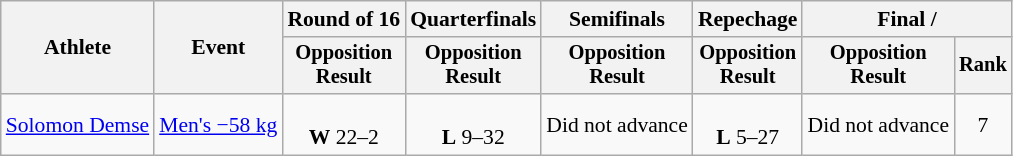<table class="wikitable" style="font-size:90%;">
<tr>
<th rowspan=2>Athlete</th>
<th rowspan=2>Event</th>
<th>Round of 16</th>
<th>Quarterfinals</th>
<th>Semifinals</th>
<th>Repechage</th>
<th colspan=2>Final / </th>
</tr>
<tr style="font-size:95%">
<th>Opposition<br>Result</th>
<th>Opposition<br>Result</th>
<th>Opposition<br>Result</th>
<th>Opposition<br>Result</th>
<th>Opposition<br>Result</th>
<th>Rank</th>
</tr>
<tr align=center>
<td align=left><a href='#'>Solomon Demse</a></td>
<td align=left><a href='#'>Men's −58 kg</a></td>
<td><br><strong>W</strong> 22–2</td>
<td><br><strong>L</strong> 9–32 </td>
<td>Did not advance</td>
<td><br><strong>L</strong> 5–27 </td>
<td>Did not advance</td>
<td>7</td>
</tr>
</table>
